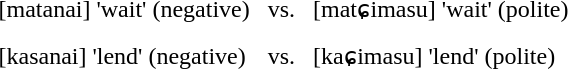<table cellpadding="5">
<tr>
<td>[matanai] 'wait' (negative)</td>
<td>vs.</td>
<td>[matɕimasu] 'wait' (polite)</td>
</tr>
<tr>
<td>[kasanai] 'lend' (negative)</td>
<td>vs.</td>
<td>[kaɕimasu] 'lend' (polite)</td>
</tr>
</table>
